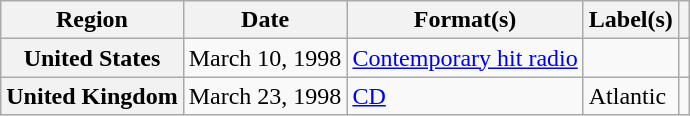<table class="wikitable sortable plainrowheaders">
<tr>
<th scope="col">Region</th>
<th scope="col">Date</th>
<th scope="col">Format(s)</th>
<th scope="col">Label(s)</th>
<th scope="col"></th>
</tr>
<tr>
<th scope="row">United States</th>
<td>March 10, 1998</td>
<td><a href='#'>Contemporary hit radio</a></td>
<td></td>
<td></td>
</tr>
<tr>
<th scope="row">United Kingdom</th>
<td>March 23, 1998</td>
<td><a href='#'>CD</a></td>
<td>Atlantic</td>
<td></td>
</tr>
</table>
